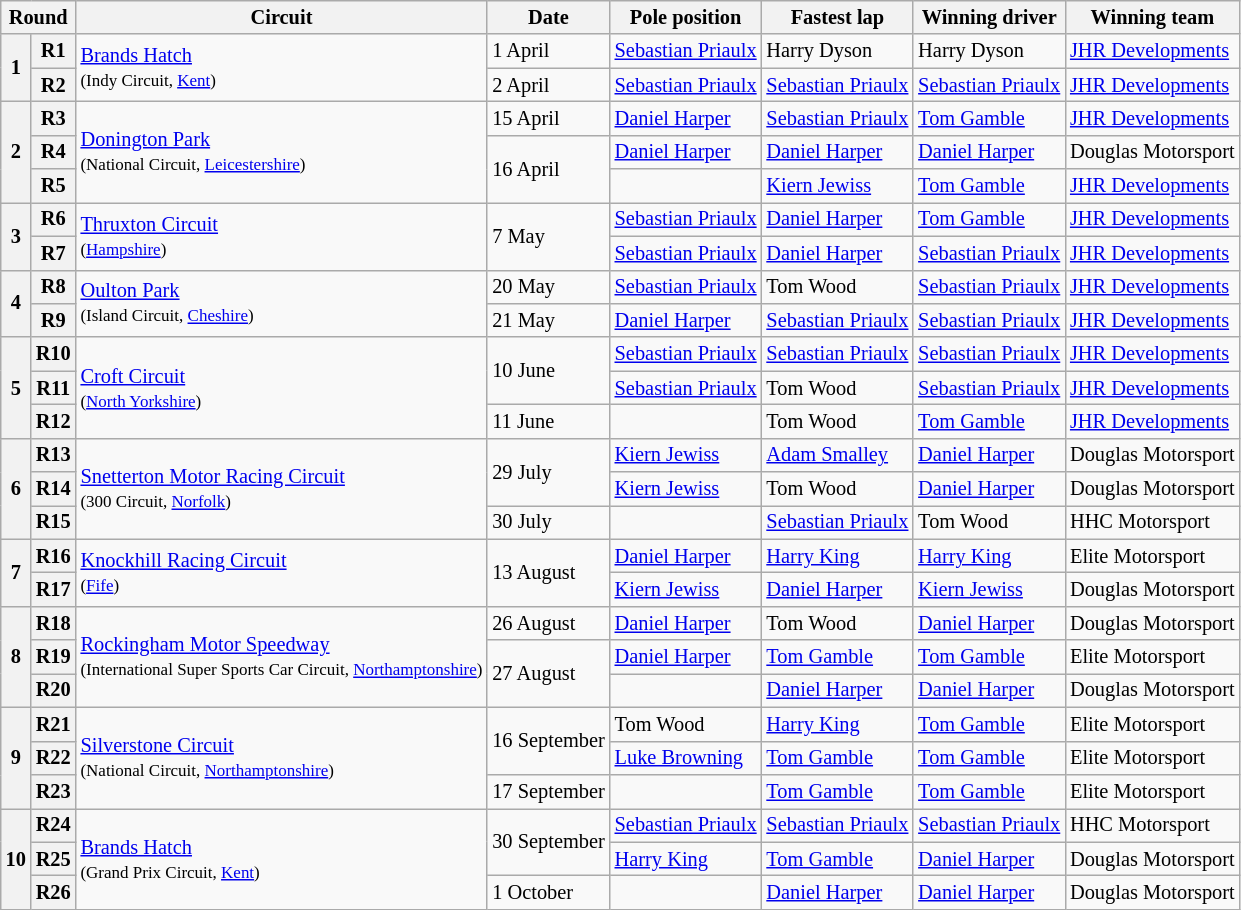<table class="wikitable" style="font-size: 85%">
<tr>
<th colspan=2>Round</th>
<th>Circuit</th>
<th>Date</th>
<th>Pole position</th>
<th>Fastest lap</th>
<th>Winning driver</th>
<th>Winning team</th>
</tr>
<tr>
<th rowspan=2>1</th>
<th>R1</th>
<td rowspan=2><a href='#'>Brands Hatch</a><br><small>(Indy Circuit, <a href='#'>Kent</a>)</small></td>
<td>1 April</td>
<td> <a href='#'>Sebastian Priaulx</a></td>
<td> Harry Dyson</td>
<td> Harry Dyson</td>
<td><a href='#'>JHR Developments</a></td>
</tr>
<tr>
<th>R2</th>
<td>2 April</td>
<td> <a href='#'>Sebastian Priaulx</a></td>
<td> <a href='#'>Sebastian Priaulx</a></td>
<td> <a href='#'>Sebastian Priaulx</a></td>
<td><a href='#'>JHR Developments</a></td>
</tr>
<tr>
<th rowspan=3>2</th>
<th>R3</th>
<td rowspan=3><a href='#'>Donington Park</a><br><small>(National Circuit, <a href='#'>Leicestershire</a>)</small></td>
<td>15 April</td>
<td> <a href='#'>Daniel Harper</a></td>
<td> <a href='#'>Sebastian Priaulx</a></td>
<td> <a href='#'>Tom Gamble</a></td>
<td><a href='#'>JHR Developments</a></td>
</tr>
<tr>
<th>R4</th>
<td rowspan=2>16 April</td>
<td> <a href='#'>Daniel Harper</a></td>
<td> <a href='#'>Daniel Harper</a></td>
<td> <a href='#'>Daniel Harper</a></td>
<td>Douglas Motorsport</td>
</tr>
<tr>
<th>R5</th>
<td></td>
<td> <a href='#'>Kiern Jewiss</a></td>
<td> <a href='#'>Tom Gamble</a></td>
<td><a href='#'>JHR Developments</a></td>
</tr>
<tr>
<th rowspan=2>3</th>
<th>R6</th>
<td rowspan=2><a href='#'>Thruxton Circuit</a><br><small>(<a href='#'>Hampshire</a>)</small></td>
<td rowspan=2>7 May</td>
<td> <a href='#'>Sebastian Priaulx</a></td>
<td> <a href='#'>Daniel Harper</a></td>
<td> <a href='#'>Tom Gamble</a></td>
<td><a href='#'>JHR Developments</a></td>
</tr>
<tr>
<th>R7</th>
<td> <a href='#'>Sebastian Priaulx</a></td>
<td> <a href='#'>Daniel Harper</a></td>
<td> <a href='#'>Sebastian Priaulx</a></td>
<td><a href='#'>JHR Developments</a></td>
</tr>
<tr>
<th rowspan=2>4</th>
<th>R8</th>
<td rowspan=2><a href='#'>Oulton Park</a><br><small>(Island Circuit, <a href='#'>Cheshire</a>)</small></td>
<td>20 May</td>
<td> <a href='#'>Sebastian Priaulx</a></td>
<td> Tom Wood</td>
<td> <a href='#'>Sebastian Priaulx</a></td>
<td><a href='#'>JHR Developments</a></td>
</tr>
<tr>
<th>R9</th>
<td>21 May</td>
<td> <a href='#'>Daniel Harper</a></td>
<td> <a href='#'>Sebastian Priaulx</a></td>
<td> <a href='#'>Sebastian Priaulx</a></td>
<td><a href='#'>JHR Developments</a></td>
</tr>
<tr>
<th rowspan=3>5</th>
<th>R10</th>
<td rowspan=3><a href='#'>Croft Circuit</a><br><small>(<a href='#'>North Yorkshire</a>)</small></td>
<td rowspan=2>10 June</td>
<td> <a href='#'>Sebastian Priaulx</a></td>
<td> <a href='#'>Sebastian Priaulx</a></td>
<td> <a href='#'>Sebastian Priaulx</a></td>
<td><a href='#'>JHR Developments</a></td>
</tr>
<tr>
<th>R11</th>
<td> <a href='#'>Sebastian Priaulx</a></td>
<td> Tom Wood</td>
<td> <a href='#'>Sebastian Priaulx</a></td>
<td><a href='#'>JHR Developments</a></td>
</tr>
<tr>
<th>R12</th>
<td>11 June</td>
<td></td>
<td> Tom Wood</td>
<td> <a href='#'>Tom Gamble</a></td>
<td><a href='#'>JHR Developments</a></td>
</tr>
<tr>
<th rowspan=3>6</th>
<th>R13</th>
<td rowspan=3><a href='#'>Snetterton Motor Racing Circuit</a><br><small>(300 Circuit, <a href='#'>Norfolk</a>)</small></td>
<td rowspan=2>29 July</td>
<td> <a href='#'>Kiern Jewiss</a></td>
<td> <a href='#'>Adam Smalley</a></td>
<td> <a href='#'>Daniel Harper</a></td>
<td>Douglas Motorsport</td>
</tr>
<tr>
<th>R14</th>
<td> <a href='#'>Kiern Jewiss</a></td>
<td> Tom Wood</td>
<td> <a href='#'>Daniel Harper</a></td>
<td>Douglas Motorsport</td>
</tr>
<tr>
<th>R15</th>
<td>30 July</td>
<td></td>
<td> <a href='#'>Sebastian Priaulx</a></td>
<td> Tom Wood</td>
<td>HHC Motorsport</td>
</tr>
<tr>
<th rowspan=2>7</th>
<th>R16</th>
<td rowspan=2><a href='#'>Knockhill Racing Circuit</a><br><small>(<a href='#'>Fife</a>)</small></td>
<td rowspan=2>13 August</td>
<td> <a href='#'>Daniel Harper</a></td>
<td> <a href='#'>Harry King</a></td>
<td> <a href='#'>Harry King</a></td>
<td>Elite Motorsport</td>
</tr>
<tr>
<th>R17</th>
<td> <a href='#'>Kiern Jewiss</a></td>
<td> <a href='#'>Daniel Harper</a></td>
<td> <a href='#'>Kiern Jewiss</a></td>
<td>Douglas Motorsport</td>
</tr>
<tr>
<th rowspan=3>8</th>
<th>R18</th>
<td rowspan=3><a href='#'>Rockingham Motor Speedway</a><br><small>(International Super Sports Car Circuit, <a href='#'>Northamptonshire</a>)</small></td>
<td>26 August</td>
<td> <a href='#'>Daniel Harper</a></td>
<td> Tom Wood</td>
<td> <a href='#'>Daniel Harper</a></td>
<td>Douglas Motorsport</td>
</tr>
<tr>
<th>R19</th>
<td rowspan=2>27 August</td>
<td> <a href='#'>Daniel Harper</a></td>
<td> <a href='#'>Tom Gamble</a></td>
<td> <a href='#'>Tom Gamble</a></td>
<td>Elite Motorsport</td>
</tr>
<tr>
<th>R20</th>
<td></td>
<td> <a href='#'>Daniel Harper</a></td>
<td> <a href='#'>Daniel Harper</a></td>
<td>Douglas Motorsport</td>
</tr>
<tr>
<th rowspan=3>9</th>
<th>R21</th>
<td rowspan=3><a href='#'>Silverstone Circuit</a><br><small>(National Circuit, <a href='#'>Northamptonshire</a>)</small></td>
<td rowspan=2>16 September</td>
<td> Tom Wood</td>
<td> <a href='#'>Harry King</a></td>
<td> <a href='#'>Tom Gamble</a></td>
<td>Elite Motorsport</td>
</tr>
<tr>
<th>R22</th>
<td> <a href='#'>Luke Browning</a></td>
<td> <a href='#'>Tom Gamble</a></td>
<td> <a href='#'>Tom Gamble</a></td>
<td>Elite Motorsport</td>
</tr>
<tr>
<th>R23</th>
<td>17 September</td>
<td></td>
<td> <a href='#'>Tom Gamble</a></td>
<td> <a href='#'>Tom Gamble</a></td>
<td>Elite Motorsport</td>
</tr>
<tr>
<th rowspan=3>10</th>
<th>R24</th>
<td rowspan=3><a href='#'>Brands Hatch</a><br><small>(Grand Prix Circuit, <a href='#'>Kent</a>)</small></td>
<td rowspan=2>30 September</td>
<td> <a href='#'>Sebastian Priaulx</a></td>
<td> <a href='#'>Sebastian Priaulx</a></td>
<td> <a href='#'>Sebastian Priaulx</a></td>
<td>HHC Motorsport</td>
</tr>
<tr>
<th>R25</th>
<td> <a href='#'>Harry King</a></td>
<td> <a href='#'>Tom Gamble</a></td>
<td> <a href='#'>Daniel Harper</a></td>
<td>Douglas Motorsport</td>
</tr>
<tr>
<th>R26</th>
<td>1 October</td>
<td></td>
<td> <a href='#'>Daniel Harper</a></td>
<td> <a href='#'>Daniel Harper</a></td>
<td>Douglas Motorsport</td>
</tr>
</table>
